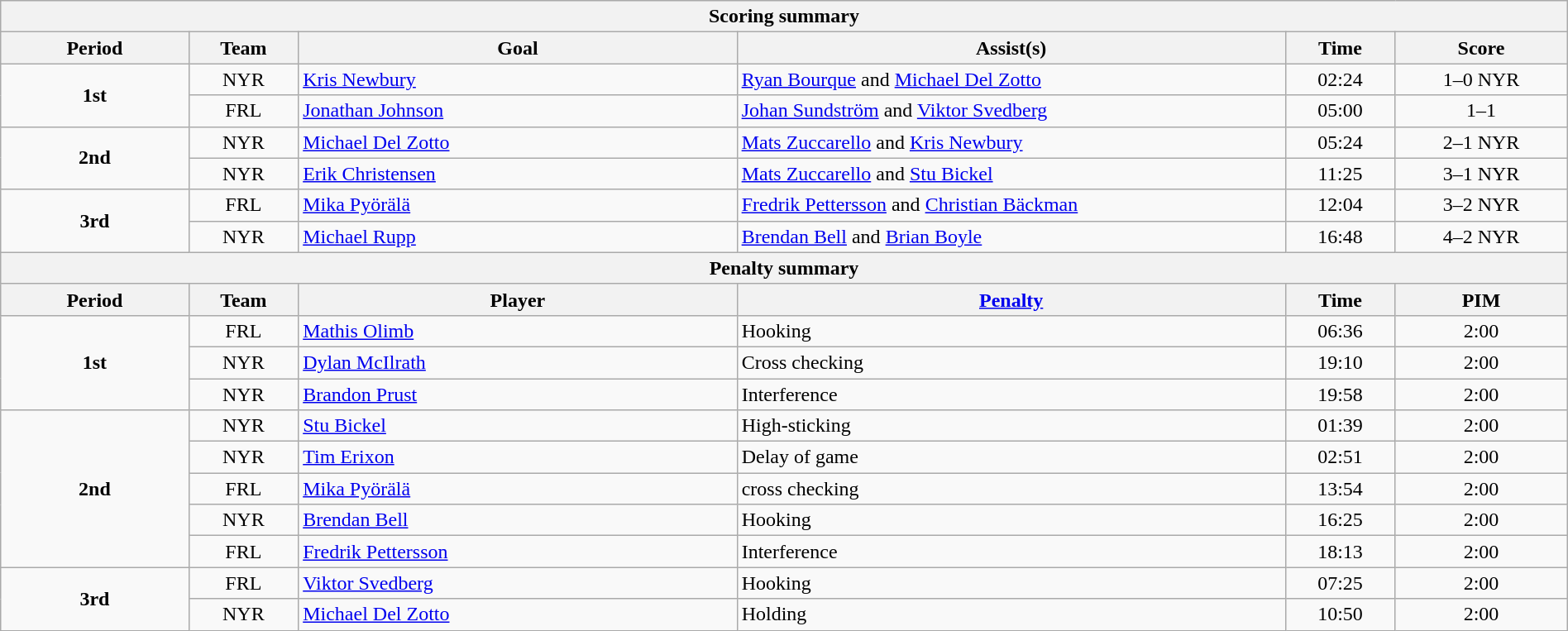<table style="width:100%;" class="wikitable">
<tr>
<th colspan=6>Scoring summary</th>
</tr>
<tr>
<th style="width:12%;">Period</th>
<th style="width:7%;">Team</th>
<th style="width:28%;">Goal</th>
<th style="width:35%;">Assist(s)</th>
<th style="width:7%;">Time</th>
<th style="width:11%;">Score</th>
</tr>
<tr>
<td style="text-align:center;" rowspan="2"><strong>1st</strong></td>
<td align=center>NYR</td>
<td><a href='#'>Kris Newbury</a></td>
<td><a href='#'>Ryan Bourque</a> and <a href='#'>Michael Del Zotto</a></td>
<td align=center>02:24</td>
<td align=center>1–0 NYR</td>
</tr>
<tr>
<td align=center>FRL</td>
<td><a href='#'>Jonathan Johnson</a></td>
<td><a href='#'>Johan Sundström</a> and <a href='#'>Viktor Svedberg</a></td>
<td align=center>05:00</td>
<td align=center>1–1</td>
</tr>
<tr>
<td style="text-align:center;" rowspan="2"><strong>2nd</strong></td>
<td align=center>NYR</td>
<td><a href='#'>Michael Del Zotto</a></td>
<td><a href='#'>Mats Zuccarello</a> and <a href='#'>Kris Newbury</a></td>
<td align=center>05:24</td>
<td align=center>2–1 NYR</td>
</tr>
<tr>
<td align=center>NYR</td>
<td><a href='#'>Erik Christensen</a></td>
<td><a href='#'>Mats Zuccarello</a> and <a href='#'>Stu Bickel</a></td>
<td align=center>11:25</td>
<td align=center>3–1 NYR</td>
</tr>
<tr>
<td style="text-align:center;" rowspan="2"><strong>3rd</strong></td>
<td align=center>FRL</td>
<td><a href='#'>Mika Pyörälä</a></td>
<td><a href='#'>Fredrik Pettersson</a> and <a href='#'>Christian Bäckman</a></td>
<td align=center>12:04</td>
<td align=center>3–2 NYR</td>
</tr>
<tr>
<td align=center>NYR</td>
<td><a href='#'>Michael Rupp</a></td>
<td><a href='#'>Brendan Bell</a> and <a href='#'>Brian Boyle</a></td>
<td align=center>16:48</td>
<td align=center>4–2 NYR</td>
</tr>
<tr>
<th colspan=6>Penalty summary</th>
</tr>
<tr>
<th style="width:12%;">Period</th>
<th style="width:7%;">Team</th>
<th style="width:28%;">Player</th>
<th style="width:35%;"><a href='#'>Penalty</a></th>
<th style="width:7%;">Time</th>
<th style="width:11%;">PIM</th>
</tr>
<tr>
<td style="text-align:center;" rowspan="3"><strong>1st</strong></td>
<td align=center>FRL</td>
<td><a href='#'>Mathis Olimb</a></td>
<td>Hooking</td>
<td align=center>06:36</td>
<td align=center>2:00</td>
</tr>
<tr>
<td align=center>NYR</td>
<td><a href='#'>Dylan McIlrath</a></td>
<td>Cross checking</td>
<td align=center>19:10</td>
<td align=center>2:00</td>
</tr>
<tr>
<td align=center>NYR</td>
<td><a href='#'>Brandon Prust</a></td>
<td>Interference</td>
<td align=center>19:58</td>
<td align=center>2:00</td>
</tr>
<tr>
<td style="text-align:center;" rowspan="5"><strong>2nd</strong></td>
<td align=center>NYR</td>
<td><a href='#'>Stu Bickel</a></td>
<td>High-sticking</td>
<td align=center>01:39</td>
<td align=center>2:00</td>
</tr>
<tr>
<td align=center>NYR</td>
<td><a href='#'>Tim Erixon</a></td>
<td>Delay of game</td>
<td align=center>02:51</td>
<td align=center>2:00</td>
</tr>
<tr>
<td align=center>FRL</td>
<td><a href='#'>Mika Pyörälä</a></td>
<td>cross checking</td>
<td align=center>13:54</td>
<td align=center>2:00</td>
</tr>
<tr>
<td align=center>NYR</td>
<td><a href='#'>Brendan Bell</a></td>
<td>Hooking</td>
<td align=center>16:25</td>
<td align=center>2:00</td>
</tr>
<tr>
<td align=center>FRL</td>
<td><a href='#'>Fredrik Pettersson</a></td>
<td>Interference</td>
<td align=center>18:13</td>
<td align=center>2:00</td>
</tr>
<tr>
<td style="text-align:center;" rowspan="2"><strong>3rd</strong></td>
<td align=center>FRL</td>
<td><a href='#'>Viktor Svedberg</a></td>
<td>Hooking</td>
<td align=center>07:25</td>
<td align=center>2:00</td>
</tr>
<tr>
<td align=center>NYR</td>
<td><a href='#'>Michael Del Zotto</a></td>
<td>Holding</td>
<td align=center>10:50</td>
<td align=center>2:00</td>
</tr>
</table>
